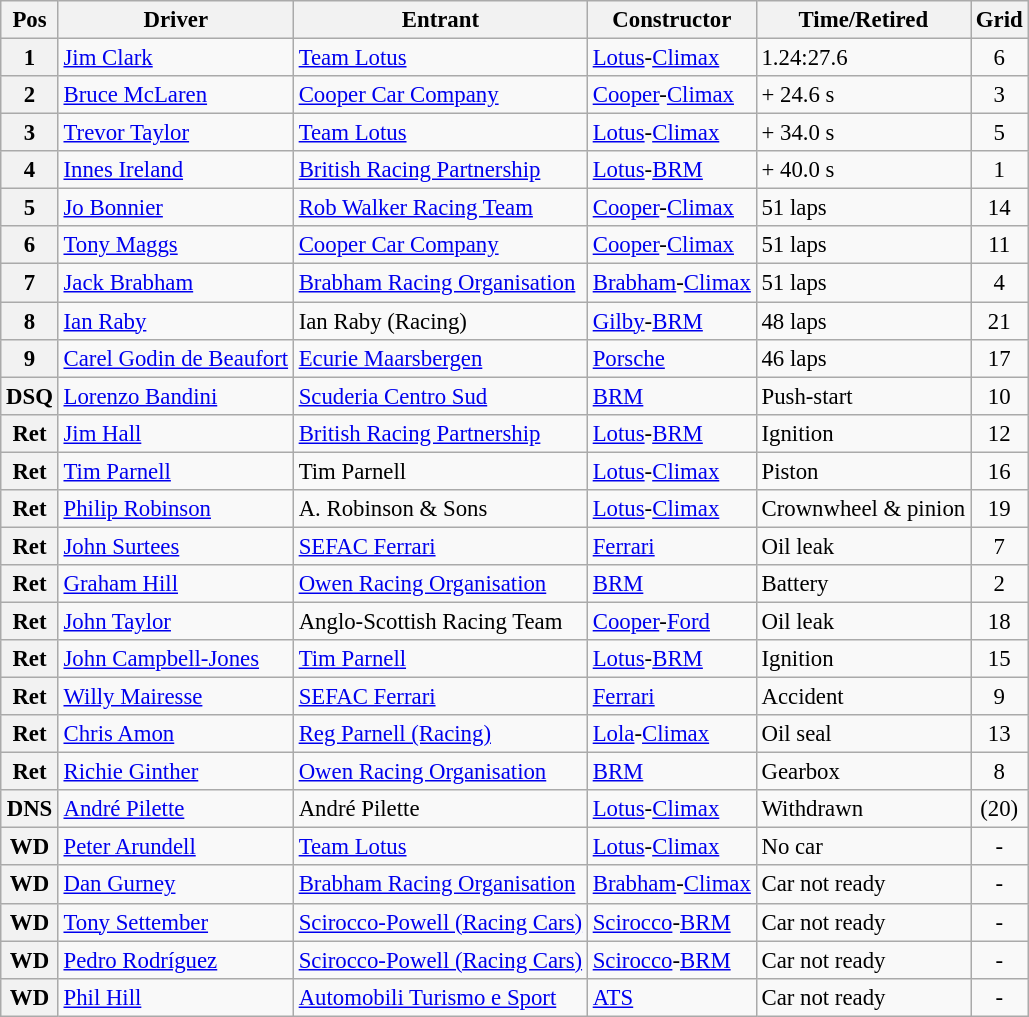<table class="wikitable" style="font-size: 95%;">
<tr>
<th>Pos</th>
<th>Driver</th>
<th>Entrant</th>
<th>Constructor</th>
<th>Time/Retired</th>
<th>Grid</th>
</tr>
<tr>
<th>1</th>
<td> <a href='#'>Jim Clark</a></td>
<td><a href='#'>Team Lotus</a></td>
<td><a href='#'>Lotus</a>-<a href='#'>Climax</a></td>
<td>1.24:27.6</td>
<td style="text-align:center">6</td>
</tr>
<tr>
<th>2</th>
<td> <a href='#'>Bruce McLaren</a></td>
<td><a href='#'>Cooper Car Company</a></td>
<td><a href='#'>Cooper</a>-<a href='#'>Climax</a></td>
<td>+ 24.6 s</td>
<td style="text-align:center">3</td>
</tr>
<tr>
<th>3</th>
<td> <a href='#'>Trevor Taylor</a></td>
<td><a href='#'>Team Lotus</a></td>
<td><a href='#'>Lotus</a>-<a href='#'>Climax</a></td>
<td>+ 34.0 s</td>
<td style="text-align:center">5</td>
</tr>
<tr>
<th>4</th>
<td> <a href='#'>Innes Ireland</a></td>
<td><a href='#'>British Racing Partnership</a></td>
<td><a href='#'>Lotus</a>-<a href='#'>BRM</a></td>
<td>+ 40.0 s</td>
<td style="text-align:center">1</td>
</tr>
<tr>
<th>5</th>
<td> <a href='#'>Jo Bonnier</a></td>
<td><a href='#'>Rob Walker Racing Team</a></td>
<td><a href='#'>Cooper</a>-<a href='#'>Climax</a></td>
<td>51 laps</td>
<td style="text-align:center">14</td>
</tr>
<tr>
<th>6</th>
<td> <a href='#'>Tony Maggs</a></td>
<td><a href='#'>Cooper Car Company</a></td>
<td><a href='#'>Cooper</a>-<a href='#'>Climax</a></td>
<td>51 laps</td>
<td style="text-align:center">11</td>
</tr>
<tr>
<th>7</th>
<td> <a href='#'>Jack Brabham</a></td>
<td><a href='#'>Brabham Racing Organisation</a></td>
<td><a href='#'>Brabham</a>-<a href='#'>Climax</a></td>
<td>51 laps</td>
<td style="text-align:center">4</td>
</tr>
<tr>
<th>8</th>
<td> <a href='#'>Ian Raby</a></td>
<td>Ian Raby (Racing)</td>
<td><a href='#'>Gilby</a>-<a href='#'>BRM</a></td>
<td>48 laps</td>
<td style="text-align:center">21</td>
</tr>
<tr>
<th>9</th>
<td> <a href='#'>Carel Godin de Beaufort</a></td>
<td><a href='#'>Ecurie Maarsbergen</a></td>
<td><a href='#'>Porsche</a></td>
<td>46 laps</td>
<td style="text-align:center">17</td>
</tr>
<tr>
<th>DSQ</th>
<td> <a href='#'>Lorenzo Bandini</a></td>
<td><a href='#'>Scuderia Centro Sud</a></td>
<td><a href='#'>BRM</a></td>
<td>Push-start</td>
<td style="text-align:center">10</td>
</tr>
<tr>
<th>Ret</th>
<td> <a href='#'>Jim Hall</a></td>
<td><a href='#'>British Racing Partnership</a></td>
<td><a href='#'>Lotus</a>-<a href='#'>BRM</a></td>
<td>Ignition</td>
<td style="text-align:center">12</td>
</tr>
<tr>
<th>Ret</th>
<td> <a href='#'>Tim Parnell</a></td>
<td>Tim Parnell</td>
<td><a href='#'>Lotus</a>-<a href='#'>Climax</a></td>
<td>Piston</td>
<td style="text-align:center">16</td>
</tr>
<tr>
<th>Ret</th>
<td> <a href='#'>Philip Robinson</a></td>
<td>A. Robinson & Sons</td>
<td><a href='#'>Lotus</a>-<a href='#'>Climax</a></td>
<td>Crownwheel & pinion</td>
<td style="text-align:center">19</td>
</tr>
<tr>
<th>Ret</th>
<td> <a href='#'>John Surtees</a></td>
<td><a href='#'>SEFAC Ferrari</a></td>
<td><a href='#'>Ferrari</a></td>
<td>Oil leak</td>
<td style="text-align:center">7</td>
</tr>
<tr>
<th>Ret</th>
<td> <a href='#'>Graham Hill</a></td>
<td><a href='#'>Owen Racing Organisation</a></td>
<td><a href='#'>BRM</a></td>
<td>Battery</td>
<td style="text-align:center">2</td>
</tr>
<tr>
<th>Ret</th>
<td> <a href='#'>John Taylor</a></td>
<td>Anglo-Scottish Racing Team</td>
<td><a href='#'>Cooper</a>-<a href='#'>Ford</a></td>
<td>Oil leak</td>
<td style="text-align:center">18</td>
</tr>
<tr>
<th>Ret</th>
<td> <a href='#'>John Campbell-Jones</a></td>
<td><a href='#'>Tim Parnell</a></td>
<td><a href='#'>Lotus</a>-<a href='#'>BRM</a></td>
<td>Ignition</td>
<td style="text-align:center">15</td>
</tr>
<tr>
<th>Ret</th>
<td> <a href='#'>Willy Mairesse</a></td>
<td><a href='#'>SEFAC Ferrari</a></td>
<td><a href='#'>Ferrari</a></td>
<td>Accident</td>
<td style="text-align:center">9</td>
</tr>
<tr>
<th>Ret</th>
<td> <a href='#'>Chris Amon</a></td>
<td><a href='#'>Reg Parnell (Racing)</a></td>
<td><a href='#'>Lola</a>-<a href='#'>Climax</a></td>
<td>Oil seal</td>
<td style="text-align:center">13</td>
</tr>
<tr>
<th>Ret</th>
<td> <a href='#'>Richie Ginther</a></td>
<td><a href='#'>Owen Racing Organisation</a></td>
<td><a href='#'>BRM</a></td>
<td>Gearbox</td>
<td style="text-align:center">8</td>
</tr>
<tr>
<th>DNS</th>
<td> <a href='#'>André Pilette</a></td>
<td>André Pilette</td>
<td><a href='#'>Lotus</a>-<a href='#'>Climax</a></td>
<td>Withdrawn</td>
<td style="text-align:center">(20)</td>
</tr>
<tr>
<th>WD</th>
<td> <a href='#'>Peter Arundell</a></td>
<td><a href='#'>Team Lotus</a></td>
<td><a href='#'>Lotus</a>-<a href='#'>Climax</a></td>
<td>No car</td>
<td style="text-align:center">-</td>
</tr>
<tr>
<th>WD</th>
<td> <a href='#'>Dan Gurney</a></td>
<td><a href='#'>Brabham Racing Organisation</a></td>
<td><a href='#'>Brabham</a>-<a href='#'>Climax</a></td>
<td>Car not ready</td>
<td style="text-align:center">-</td>
</tr>
<tr>
<th>WD</th>
<td> <a href='#'>Tony Settember</a></td>
<td><a href='#'>Scirocco-Powell (Racing Cars)</a></td>
<td><a href='#'>Scirocco</a>-<a href='#'>BRM</a></td>
<td>Car not ready</td>
<td style="text-align:center">-</td>
</tr>
<tr>
<th>WD</th>
<td> <a href='#'>Pedro Rodríguez</a></td>
<td><a href='#'>Scirocco-Powell (Racing Cars)</a></td>
<td><a href='#'>Scirocco</a>-<a href='#'>BRM</a></td>
<td>Car not ready</td>
<td style="text-align:center">-</td>
</tr>
<tr>
<th>WD</th>
<td> <a href='#'>Phil Hill</a></td>
<td><a href='#'>Automobili Turismo e Sport</a></td>
<td><a href='#'>ATS</a></td>
<td>Car not ready</td>
<td style="text-align:center">-</td>
</tr>
</table>
